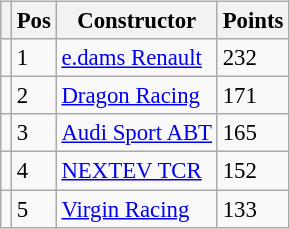<table class="wikitable" style="font-size: 95%; display:inline-table;">
<tr>
<th></th>
<th>Pos</th>
<th>Constructor</th>
<th>Points</th>
</tr>
<tr>
<td align="left"></td>
<td>1</td>
<td> <a href='#'>e.dams Renault</a></td>
<td>232</td>
</tr>
<tr>
<td align="left"></td>
<td>2</td>
<td> <a href='#'>Dragon Racing</a></td>
<td>171</td>
</tr>
<tr>
<td align="left"></td>
<td>3</td>
<td> <a href='#'>Audi Sport ABT</a></td>
<td>165</td>
</tr>
<tr>
<td align="left"></td>
<td>4</td>
<td> <a href='#'>NEXTEV TCR</a></td>
<td>152</td>
</tr>
<tr>
<td align="left"></td>
<td>5</td>
<td> <a href='#'>Virgin Racing</a></td>
<td>133</td>
</tr>
</table>
